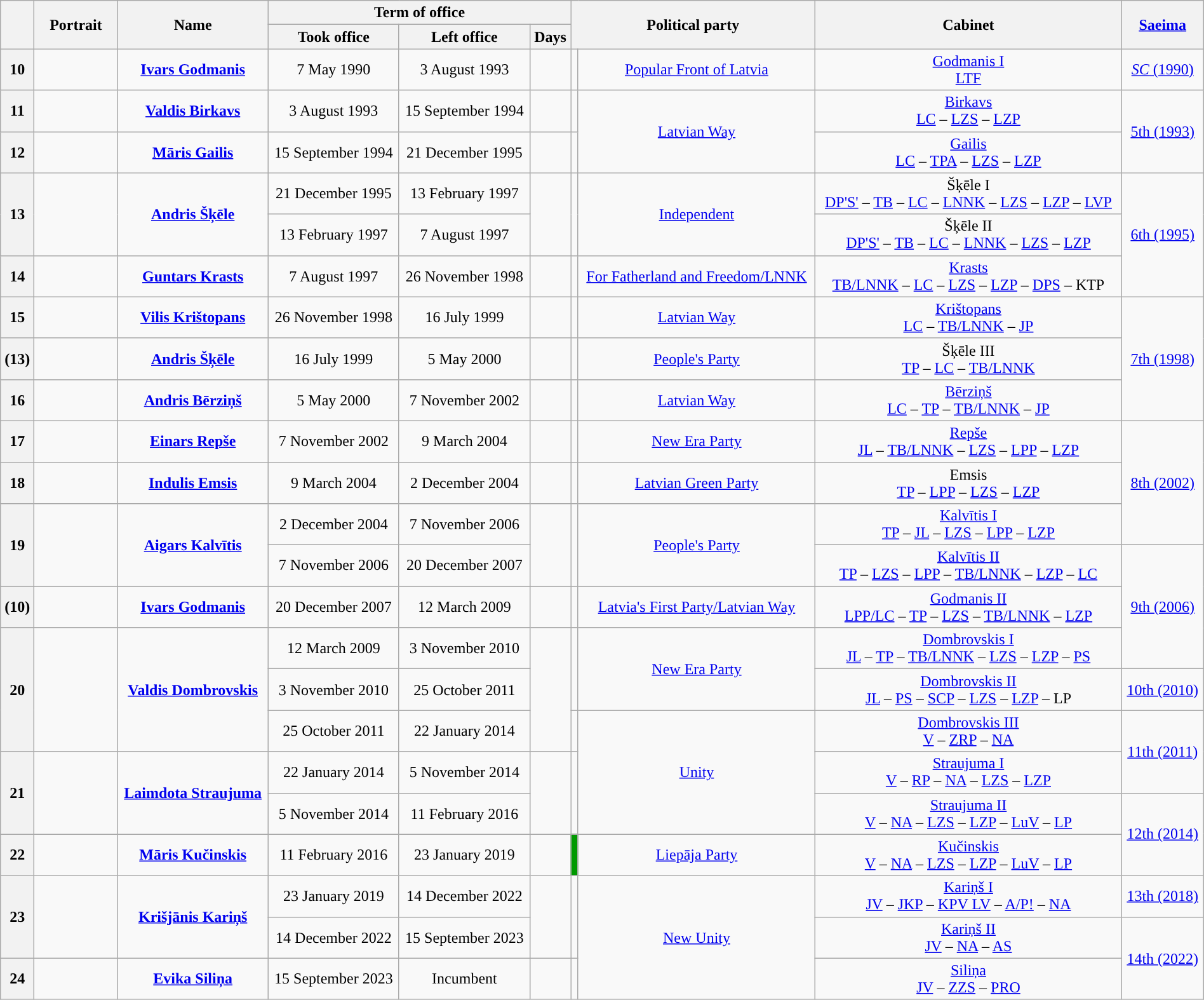<table class="wikitable" style="text-align:center; width:100%; border:1px #AAAAFF solid">
<tr>
<th rowspan=2></th>
<th width=80 rowspan=2>Portrait</th>
<th rowspan=2>Name<br></th>
<th colspan=3>Term of office</th>
<th rowspan=2 colspan=2>Political party</th>
<th rowspan=2>Cabinet</th>
<th rowspan=2><a href='#'>Saeima</a></th>
</tr>
<tr>
<th>Took office</th>
<th>Left office</th>
<th>Days</th>
</tr>
<tr>
<th>10</th>
<td></td>
<td><strong><a href='#'>Ivars Godmanis</a></strong> <br></td>
<td>7 May 1990</td>
<td>3 August 1993</td>
<td></td>
<td style="background:"></td>
<td><a href='#'>Popular Front of Latvia</a></td>
<td><a href='#'>Godmanis I</a><br><a href='#'>LTF</a><br></td>
<td><a href='#'><em>SC</em> (1990)</a></td>
</tr>
<tr>
<th>11</th>
<td></td>
<td><strong><a href='#'>Valdis Birkavs</a></strong><br></td>
<td>3 August 1993</td>
<td>15 September 1994</td>
<td></td>
<td style="background:"></td>
<td rowspan=2><a href='#'>Latvian Way</a></td>
<td><a href='#'>Birkavs</a><br><a href='#'>LC</a> – <a href='#'>LZS</a> – <a href='#'>LZP</a></td>
<td rowspan=2><a href='#'>5th (1993)</a></td>
</tr>
<tr>
<th>12</th>
<td></td>
<td><strong><a href='#'>Māris Gailis</a></strong><br></td>
<td>15 September 1994</td>
<td>21 December 1995</td>
<td></td>
<td style="background:"></td>
<td><a href='#'>Gailis</a><br><a href='#'>LC</a> – <a href='#'>TPA</a> – <a href='#'>LZS</a> – <a href='#'>LZP</a><br></td>
</tr>
<tr>
<th rowspan=2>13</th>
<td rowspan=2></td>
<td rowspan=2><strong><a href='#'>Andris Šķēle</a></strong><br></td>
<td>21 December 1995</td>
<td>13 February 1997</td>
<td rowspan=2></td>
<td rowspan=2 style="background:"></td>
<td rowspan=2><a href='#'>Independent</a></td>
<td>Šķēle I<br><a href='#'>DP'S'</a> – <a href='#'>TB</a> – <a href='#'>LC</a> – <a href='#'>LNNK</a> – <a href='#'>LZS</a> – <a href='#'>LZP</a> – <a href='#'>LVP</a></td>
<td rowspan=3><a href='#'>6th (1995)</a></td>
</tr>
<tr>
<td>13 February 1997</td>
<td>7 August 1997</td>
<td>Šķēle II<br><a href='#'>DP'S'</a> – <a href='#'>TB</a> – <a href='#'>LC</a> – <a href='#'>LNNK</a> – <a href='#'>LZS</a> – <a href='#'>LZP</a><br></td>
</tr>
<tr>
<th>14</th>
<td></td>
<td><strong><a href='#'>Guntars Krasts</a></strong><br></td>
<td>7 August 1997</td>
<td>26 November 1998</td>
<td></td>
<td style="background:"></td>
<td><a href='#'>For Fatherland and Freedom/LNNK</a></td>
<td><a href='#'>Krasts</a><br><a href='#'>TB/LNNK</a> – <a href='#'>LC</a> – <a href='#'>LZS</a> – <a href='#'>LZP</a> – <a href='#'>DPS</a> – KTP<br></td>
</tr>
<tr>
<th>15</th>
<td></td>
<td><strong><a href='#'>Vilis Krištopans</a></strong><br></td>
<td>26 November 1998</td>
<td>16 July 1999</td>
<td></td>
<td style="background:"></td>
<td><a href='#'>Latvian Way</a></td>
<td><a href='#'>Krištopans</a><br><a href='#'>LC</a> – <a href='#'>TB/LNNK</a> – <a href='#'>JP</a><br></td>
<td rowspan=3><a href='#'>7th (1998)</a></td>
</tr>
<tr>
<th>(13)</th>
<td></td>
<td><strong><a href='#'>Andris Šķēle</a></strong><br></td>
<td>16 July 1999</td>
<td>5 May 2000</td>
<td></td>
<td style="background:"></td>
<td><a href='#'>People's Party</a></td>
<td>Šķēle III<br><a href='#'>TP</a> – <a href='#'>LC</a> – <a href='#'>TB/LNNK</a></td>
</tr>
<tr>
<th>16</th>
<td></td>
<td><strong><a href='#'>Andris Bērziņš</a></strong><br></td>
<td>5 May 2000</td>
<td>7 November 2002</td>
<td></td>
<td style="background:"></td>
<td><a href='#'>Latvian Way</a></td>
<td><a href='#'>Bērziņš</a><br><a href='#'>LC</a> – <a href='#'>TP</a> – <a href='#'>TB/LNNK</a> – <a href='#'>JP</a></td>
</tr>
<tr>
<th>17</th>
<td></td>
<td><strong><a href='#'>Einars Repše</a></strong><br></td>
<td>7 November 2002</td>
<td>9 March 2004</td>
<td></td>
<td style="background:"></td>
<td><a href='#'>New Era Party</a></td>
<td><a href='#'>Repše</a><br><a href='#'>JL</a> – <a href='#'>TB/LNNK</a> – <a href='#'>LZS</a> – <a href='#'>LPP</a> – <a href='#'>LZP</a><br></td>
<td rowspan=3><a href='#'>8th (2002)</a></td>
</tr>
<tr>
<th>18</th>
<td></td>
<td><strong><a href='#'>Indulis Emsis</a></strong><br></td>
<td>9 March 2004</td>
<td>2 December 2004</td>
<td></td>
<td style="background:"></td>
<td><a href='#'>Latvian Green Party</a></td>
<td>Emsis<br><a href='#'>TP</a> – <a href='#'>LPP</a> – <a href='#'>LZS</a> – <a href='#'>LZP</a></td>
</tr>
<tr>
<th rowspan=2>19</th>
<td rowspan=2></td>
<td rowspan=2><strong><a href='#'>Aigars Kalvītis</a></strong><br></td>
<td>2 December 2004</td>
<td>7 November 2006</td>
<td rowspan=2></td>
<td rowspan=2 style="background:"></td>
<td rowspan=2><a href='#'>People's Party</a></td>
<td><a href='#'>Kalvītis I</a><br><a href='#'>TP</a> – <a href='#'>JL</a> – <a href='#'>LZS</a> – <a href='#'>LPP</a> – <a href='#'>LZP</a><br></td>
</tr>
<tr>
<td>7 November 2006</td>
<td>20 December 2007</td>
<td><a href='#'>Kalvītis II</a><br><a href='#'>TP</a> – <a href='#'>LZS</a> – <a href='#'>LPP</a> – <a href='#'>TB/LNNK</a> – <a href='#'>LZP</a> – <a href='#'>LC</a></td>
<td rowspan=3><a href='#'>9th (2006)</a></td>
</tr>
<tr>
<th>(10)</th>
<td></td>
<td><strong><a href='#'>Ivars Godmanis</a></strong><br></td>
<td>20 December 2007</td>
<td>12 March 2009</td>
<td></td>
<td style="background:"></td>
<td><a href='#'>Latvia's First Party/Latvian Way</a></td>
<td><a href='#'>Godmanis II</a><br><a href='#'>LPP/LC</a> – <a href='#'>TP</a> – <a href='#'>LZS</a> – <a href='#'>TB/LNNK</a> – <a href='#'>LZP</a></td>
</tr>
<tr>
<th rowspan=3>20</th>
<td rowspan=3></td>
<td rowspan=3><strong><a href='#'>Valdis Dombrovskis</a></strong><br></td>
<td>12 March 2009</td>
<td>3 November 2010</td>
<td rowspan=3></td>
<td rowspan=2 style="background:"></td>
<td rowspan=2><a href='#'>New Era Party</a></td>
<td><a href='#'>Dombrovskis I</a><br><a href='#'>JL</a> – <a href='#'>TP</a> – <a href='#'>TB/LNNK</a> – <a href='#'>LZS</a> – <a href='#'>LZP</a> – <a href='#'>PS</a></td>
</tr>
<tr>
<td>3 November 2010</td>
<td>25 October 2011</td>
<td><a href='#'>Dombrovskis II</a><br><a href='#'>JL</a> – <a href='#'>PS</a> – <a href='#'>SCP</a> – <a href='#'>LZS</a> – <a href='#'>LZP</a> – LP<br></td>
<td><a href='#'>10th (2010)</a></td>
</tr>
<tr>
<td>25 October 2011</td>
<td>22 January 2014</td>
<td style="background:"></td>
<td rowspan=3><a href='#'>Unity</a></td>
<td><a href='#'>Dombrovskis III</a><br><a href='#'>V</a> – <a href='#'>ZRP</a> – <a href='#'>NA</a></td>
<td rowspan=2><a href='#'>11th (2011)</a></td>
</tr>
<tr>
<th rowspan=2>21</th>
<td rowspan=2></td>
<td rowspan=2><strong><a href='#'>Laimdota Straujuma</a></strong><br></td>
<td>22 January 2014</td>
<td>5 November 2014</td>
<td rowspan=2></td>
<td rowspan=2 style="background:"></td>
<td><a href='#'>Straujuma I</a><br><a href='#'>V</a> – <a href='#'>RP</a> – <a href='#'>NA</a> – <a href='#'>LZS</a> – <a href='#'>LZP</a></td>
</tr>
<tr>
<td>5 November 2014</td>
<td>11 February 2016</td>
<td><a href='#'>Straujuma II</a><br><a href='#'>V</a> – <a href='#'>NA</a> – <a href='#'>LZS</a> – <a href='#'>LZP</a> – <a href='#'>LuV</a> – <a href='#'>LP</a></td>
<td rowspan=2><a href='#'>12th (2014)</a></td>
</tr>
<tr>
<th>22</th>
<td></td>
<td><strong><a href='#'>Māris Kučinskis</a></strong><br></td>
<td>11 February 2016</td>
<td>23 January 2019</td>
<td></td>
<td style="background:#009900;"></td>
<td><a href='#'>Liepāja Party</a></td>
<td><a href='#'>Kučinskis</a><br><a href='#'>V</a> – <a href='#'>NA</a> – <a href='#'>LZS</a> – <a href='#'>LZP</a> – <a href='#'>LuV</a> – <a href='#'>LP</a></td>
</tr>
<tr>
<th rowspan=2>23</th>
<td rowspan=2></td>
<td rowspan=2><strong><a href='#'>Krišjānis Kariņš</a></strong><br></td>
<td>23 January 2019</td>
<td>14 December 2022</td>
<td rowspan=2></td>
<td rowspan=2 style="background:"></td>
<td rowspan=3><a href='#'>New Unity</a></td>
<td><a href='#'>Kariņš I</a><br><a href='#'>JV</a> – <a href='#'>JKP</a> – <a href='#'>KPV LV</a> – <a href='#'>A/P!</a> – <a href='#'>NA</a><br></td>
<td><a href='#'>13th (2018)</a></td>
</tr>
<tr>
<td>14 December 2022</td>
<td>15 September 2023</td>
<td><a href='#'>Kariņš II</a><br><a href='#'>JV</a> – <a href='#'>NA</a> – <a href='#'>AS</a></td>
<td rowspan=2><a href='#'>14th (2022)</a></td>
</tr>
<tr>
<th>24</th>
<td></td>
<td><strong><a href='#'>Evika Siliņa</a></strong><br></td>
<td>15 September 2023</td>
<td>Incumbent</td>
<td></td>
<td style="background:"></td>
<td><a href='#'>Siliņa</a><br><a href='#'>JV</a> – <a href='#'>ZZS</a> – <a href='#'>PRO</a></td>
</tr>
</table>
